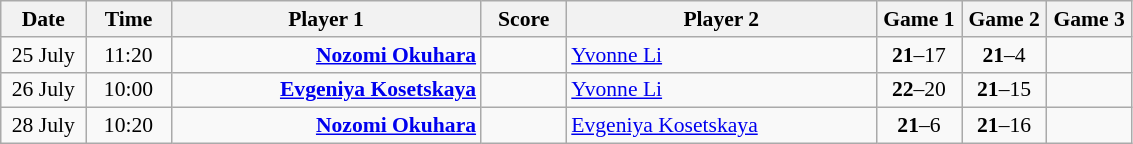<table class="wikitable" style="font-size:90%; text-align:center">
<tr>
<th width="50">Date</th>
<th width="50">Time</th>
<th width="200">Player 1</th>
<th width="50">Score</th>
<th width="200">Player 2</th>
<th width="50">Game 1</th>
<th width="50">Game 2</th>
<th width="50">Game 3</th>
</tr>
<tr>
<td>25 July</td>
<td>11:20</td>
<td align="right"><strong><a href='#'>Nozomi Okuhara</a> </strong></td>
<td> </td>
<td align="left"> <a href='#'>Yvonne Li</a></td>
<td><strong>21</strong>–17</td>
<td><strong>21</strong>–4</td>
<td></td>
</tr>
<tr>
<td>26 July</td>
<td>10:00</td>
<td align="right"><strong><a href='#'>Evgeniya Kosetskaya</a> </strong></td>
<td> </td>
<td align="left"> <a href='#'>Yvonne Li</a></td>
<td><strong>22</strong>–20</td>
<td><strong>21</strong>–15</td>
<td></td>
</tr>
<tr>
<td>28 July</td>
<td>10:20</td>
<td align="right"><strong><a href='#'>Nozomi Okuhara</a> </strong></td>
<td> </td>
<td align="left"> <a href='#'>Evgeniya Kosetskaya</a></td>
<td><strong>21</strong>–6</td>
<td><strong>21</strong>–16</td>
<td></td>
</tr>
</table>
